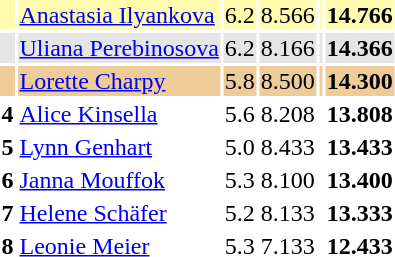<table>
<tr style="background:#fffcaf;">
<th scope=row style="text-align:center"></th>
<td style="text-align:left;"> <a href='#'>Anastasia Ilyankova</a></td>
<td>6.2</td>
<td>8.566</td>
<td></td>
<td><strong>14.766</strong></td>
</tr>
<tr style="background:#e5e5e5;">
<th scope=row style="text-align:center"></th>
<td style="text-align:left;"> <a href='#'>Uliana Perebinosova</a></td>
<td>6.2</td>
<td>8.166</td>
<td></td>
<td><strong>14.366</strong></td>
</tr>
<tr style="background:#ec9;">
<th scope=row style="text-align:center"></th>
<td style="text-align:left;"> <a href='#'>Lorette Charpy</a></td>
<td>5.8</td>
<td>8.500</td>
<td></td>
<td><strong>14.300</strong></td>
</tr>
<tr>
<th scope=row style="text-align:center">4</th>
<td style="text-align:left;"> <a href='#'>Alice Kinsella</a></td>
<td>5.6</td>
<td>8.208</td>
<td></td>
<td><strong>13.808</strong></td>
</tr>
<tr>
<th scope=row style="text-align:center">5</th>
<td style="text-align:left;"> <a href='#'>Lynn Genhart</a></td>
<td>5.0</td>
<td>8.433</td>
<td></td>
<td><strong>13.433</strong></td>
</tr>
<tr>
<th scope=row style="text-align:center">6</th>
<td style="text-align:left;"> <a href='#'>Janna Mouffok</a></td>
<td>5.3</td>
<td>8.100</td>
<td></td>
<td><strong>13.400</strong></td>
</tr>
<tr>
<th scope=row style="text-align:center">7</th>
<td style="text-align:left;"> <a href='#'>Helene Schäfer</a></td>
<td>5.2</td>
<td>8.133</td>
<td></td>
<td><strong>13.333</strong></td>
</tr>
<tr>
<th scope=row style="text-align:center">8</th>
<td style="text-align:left;"> <a href='#'>Leonie Meier</a></td>
<td>5.3</td>
<td>7.133</td>
<td></td>
<td><strong>12.433</strong></td>
</tr>
</table>
